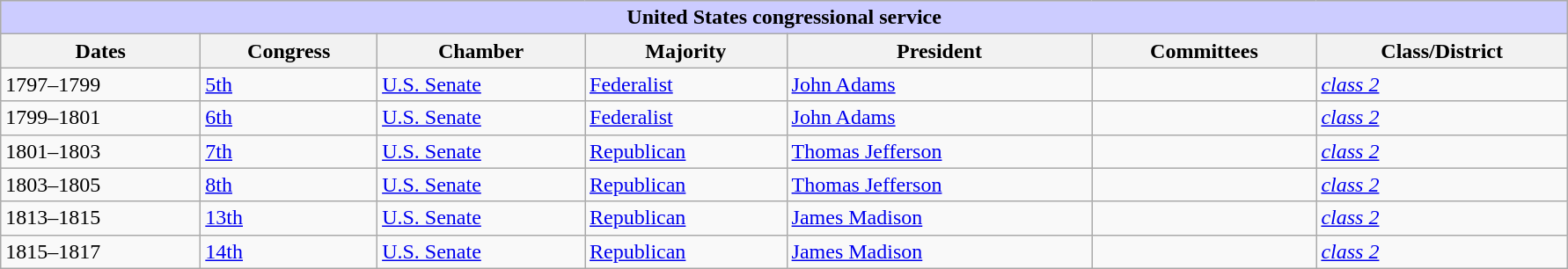<table class=wikitable style="width: 94%" style="text-align: center;" align="center">
<tr bgcolor=#cccccc>
<th colspan=7 style="background: #ccccff;">United States congressional service</th>
</tr>
<tr>
<th><strong>Dates</strong></th>
<th><strong>Congress</strong></th>
<th><strong>Chamber</strong></th>
<th><strong>Majority</strong></th>
<th><strong>President</strong></th>
<th><strong>Committees</strong></th>
<th><strong>Class/District</strong></th>
</tr>
<tr>
<td>1797–1799</td>
<td><a href='#'>5th</a></td>
<td><a href='#'>U.S. Senate</a></td>
<td><a href='#'>Federalist</a></td>
<td><a href='#'>John Adams</a></td>
<td></td>
<td><a href='#'><em>class 2</em></a></td>
</tr>
<tr>
<td>1799–1801</td>
<td><a href='#'>6th</a></td>
<td><a href='#'>U.S. Senate</a></td>
<td><a href='#'>Federalist</a></td>
<td><a href='#'>John Adams</a></td>
<td></td>
<td><a href='#'><em>class 2</em></a></td>
</tr>
<tr>
<td>1801–1803</td>
<td><a href='#'>7th</a></td>
<td><a href='#'>U.S. Senate</a></td>
<td><a href='#'>Republican</a></td>
<td><a href='#'>Thomas Jefferson</a></td>
<td></td>
<td><a href='#'><em>class 2</em></a></td>
</tr>
<tr>
<td>1803–1805</td>
<td><a href='#'>8th</a></td>
<td><a href='#'>U.S. Senate</a></td>
<td><a href='#'>Republican</a></td>
<td><a href='#'>Thomas Jefferson</a></td>
<td></td>
<td><a href='#'><em>class 2</em></a></td>
</tr>
<tr>
<td>1813–1815</td>
<td><a href='#'>13th</a></td>
<td><a href='#'>U.S. Senate</a></td>
<td><a href='#'>Republican</a></td>
<td><a href='#'>James Madison</a></td>
<td></td>
<td><a href='#'><em>class 2</em></a></td>
</tr>
<tr>
<td>1815–1817</td>
<td><a href='#'>14th</a></td>
<td><a href='#'>U.S. Senate</a></td>
<td><a href='#'>Republican</a></td>
<td><a href='#'>James Madison</a></td>
<td></td>
<td><a href='#'><em>class 2</em></a></td>
</tr>
</table>
